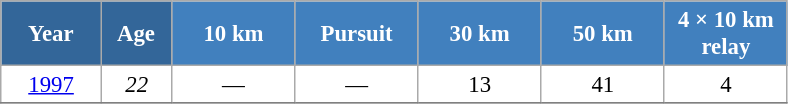<table class="wikitable" style="font-size:95%; text-align:center; border:grey solid 1px; border-collapse:collapse; background:#ffffff;">
<tr>
<th style="background-color:#369; color:white; width:60px;"> Year </th>
<th style="background-color:#369; color:white; width:40px;"> Age </th>
<th style="background-color:#4180be; color:white; width:75px;"> 10 km </th>
<th style="background-color:#4180be; color:white; width:75px;"> Pursuit </th>
<th style="background-color:#4180be; color:white; width:75px;"> 30 km </th>
<th style="background-color:#4180be; color:white; width:75px;"> 50 km </th>
<th style="background-color:#4180be; color:white; width:75px;"> 4 × 10 km <br> relay </th>
</tr>
<tr>
<td><a href='#'>1997</a></td>
<td><em>22</em></td>
<td>—</td>
<td>—</td>
<td>13</td>
<td>41</td>
<td>4</td>
</tr>
<tr>
</tr>
</table>
